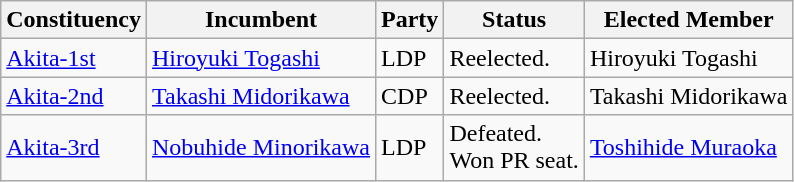<table class="wikitable">
<tr>
<th>Constituency</th>
<th>Incumbent</th>
<th>Party</th>
<th>Status</th>
<th>Elected Member</th>
</tr>
<tr>
<td><a href='#'>Akita-1st</a></td>
<td><a href='#'>Hiroyuki Togashi</a></td>
<td>LDP</td>
<td>Reelected.</td>
<td>Hiroyuki Togashi</td>
</tr>
<tr>
<td><a href='#'>Akita-2nd</a></td>
<td><a href='#'>Takashi Midorikawa</a></td>
<td>CDP</td>
<td>Reelected.</td>
<td>Takashi Midorikawa</td>
</tr>
<tr>
<td><a href='#'>Akita-3rd</a></td>
<td><a href='#'>Nobuhide Minorikawa</a></td>
<td>LDP</td>
<td>Defeated.<br>Won PR seat.</td>
<td><a href='#'>Toshihide Muraoka</a></td>
</tr>
</table>
